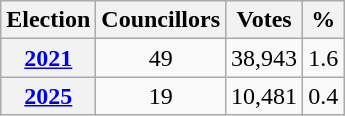<table class="wikitable">
<tr>
<th>Election</th>
<th>Councillors</th>
<th>Votes</th>
<th>%</th>
</tr>
<tr>
<th><a href='#'>2021</a></th>
<td style="text-align:center;">49</td>
<td>38,943</td>
<td>1.6</td>
</tr>
<tr>
<th><a href='#'>2025</a></th>
<td style="text-align:center;">19</td>
<td>10,481</td>
<td>0.4</td>
</tr>
</table>
